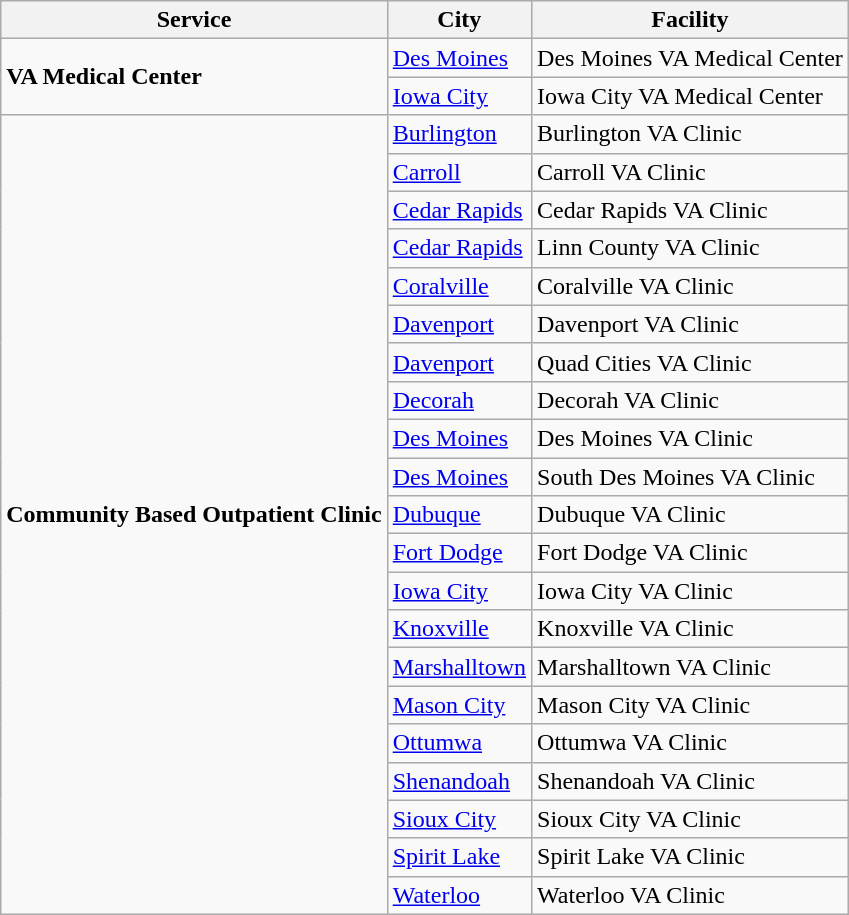<table class="wikitable">
<tr>
<th>Service</th>
<th>City</th>
<th>Facility</th>
</tr>
<tr>
<td rowspan=2><strong>VA Medical Center</strong></td>
<td><a href='#'>Des Moines</a></td>
<td>Des Moines VA Medical Center</td>
</tr>
<tr>
<td><a href='#'>Iowa City</a></td>
<td>Iowa City VA Medical Center</td>
</tr>
<tr>
<td rowspan=21><strong>Community Based Outpatient Clinic</strong></td>
<td><a href='#'>Burlington</a></td>
<td>Burlington VA Clinic</td>
</tr>
<tr>
<td><a href='#'>Carroll</a></td>
<td>Carroll VA Clinic</td>
</tr>
<tr>
<td><a href='#'>Cedar Rapids</a></td>
<td>Cedar Rapids VA Clinic</td>
</tr>
<tr>
<td><a href='#'>Cedar Rapids</a></td>
<td>Linn County VA Clinic</td>
</tr>
<tr>
<td><a href='#'>Coralville</a></td>
<td>Coralville VA Clinic</td>
</tr>
<tr>
<td><a href='#'>Davenport</a></td>
<td>Davenport VA Clinic</td>
</tr>
<tr>
<td><a href='#'>Davenport</a></td>
<td>Quad Cities VA Clinic</td>
</tr>
<tr>
<td><a href='#'>Decorah</a></td>
<td>Decorah VA Clinic</td>
</tr>
<tr>
<td><a href='#'>Des Moines</a></td>
<td>Des Moines VA Clinic</td>
</tr>
<tr>
<td><a href='#'>Des Moines</a></td>
<td>South Des Moines VA Clinic</td>
</tr>
<tr>
<td><a href='#'>Dubuque</a></td>
<td>Dubuque VA Clinic</td>
</tr>
<tr>
<td><a href='#'>Fort Dodge</a></td>
<td>Fort Dodge VA Clinic</td>
</tr>
<tr>
<td><a href='#'>Iowa City</a></td>
<td>Iowa City VA Clinic</td>
</tr>
<tr>
<td><a href='#'>Knoxville</a></td>
<td>Knoxville VA Clinic</td>
</tr>
<tr>
<td><a href='#'>Marshalltown</a></td>
<td>Marshalltown VA Clinic</td>
</tr>
<tr>
<td><a href='#'>Mason City</a></td>
<td>Mason City VA Clinic</td>
</tr>
<tr>
<td><a href='#'>Ottumwa</a></td>
<td>Ottumwa VA Clinic</td>
</tr>
<tr>
<td><a href='#'>Shenandoah</a></td>
<td>Shenandoah VA Clinic</td>
</tr>
<tr>
<td><a href='#'>Sioux City</a></td>
<td>Sioux City VA Clinic</td>
</tr>
<tr>
<td><a href='#'>Spirit Lake</a></td>
<td>Spirit Lake VA Clinic</td>
</tr>
<tr>
<td><a href='#'>Waterloo</a></td>
<td>Waterloo VA Clinic</td>
</tr>
</table>
